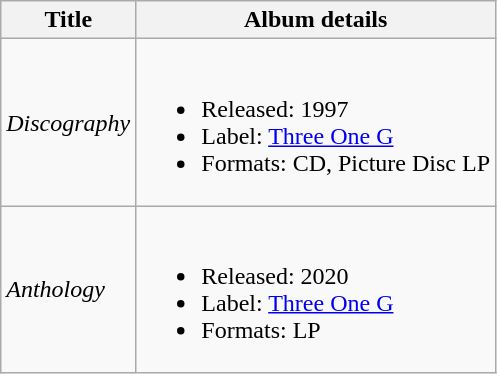<table class="wikitable">
<tr>
<th>Title</th>
<th>Album details</th>
</tr>
<tr>
<td><em>Discography</em></td>
<td><br><ul><li>Released: 1997</li><li>Label: <a href='#'>Three One G</a></li><li>Formats: CD, Picture Disc LP</li></ul></td>
</tr>
<tr>
<td><em>Anthology</em></td>
<td><br><ul><li>Released: 2020</li><li>Label: <a href='#'>Three One G</a></li><li>Formats: LP</li></ul></td>
</tr>
</table>
